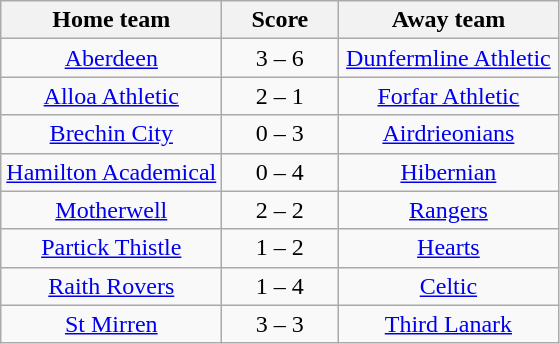<table class="wikitable" style="text-align: center">
<tr>
<th width=140>Home team</th>
<th width=70>Score</th>
<th width=140>Away team</th>
</tr>
<tr>
<td><a href='#'>Aberdeen</a></td>
<td>3 – 6</td>
<td><a href='#'>Dunfermline Athletic</a></td>
</tr>
<tr>
<td><a href='#'>Alloa Athletic</a></td>
<td>2 – 1</td>
<td><a href='#'>Forfar Athletic</a></td>
</tr>
<tr>
<td><a href='#'>Brechin City</a></td>
<td>0 – 3</td>
<td><a href='#'>Airdrieonians</a></td>
</tr>
<tr>
<td><a href='#'>Hamilton Academical</a></td>
<td>0 – 4</td>
<td><a href='#'>Hibernian</a></td>
</tr>
<tr>
<td><a href='#'>Motherwell</a></td>
<td>2 – 2</td>
<td><a href='#'>Rangers</a></td>
</tr>
<tr>
<td><a href='#'>Partick Thistle</a></td>
<td>1 – 2</td>
<td><a href='#'>Hearts</a></td>
</tr>
<tr>
<td><a href='#'>Raith Rovers</a></td>
<td>1 – 4</td>
<td><a href='#'>Celtic</a></td>
</tr>
<tr>
<td><a href='#'>St Mirren</a></td>
<td>3 – 3</td>
<td><a href='#'>Third Lanark</a></td>
</tr>
</table>
